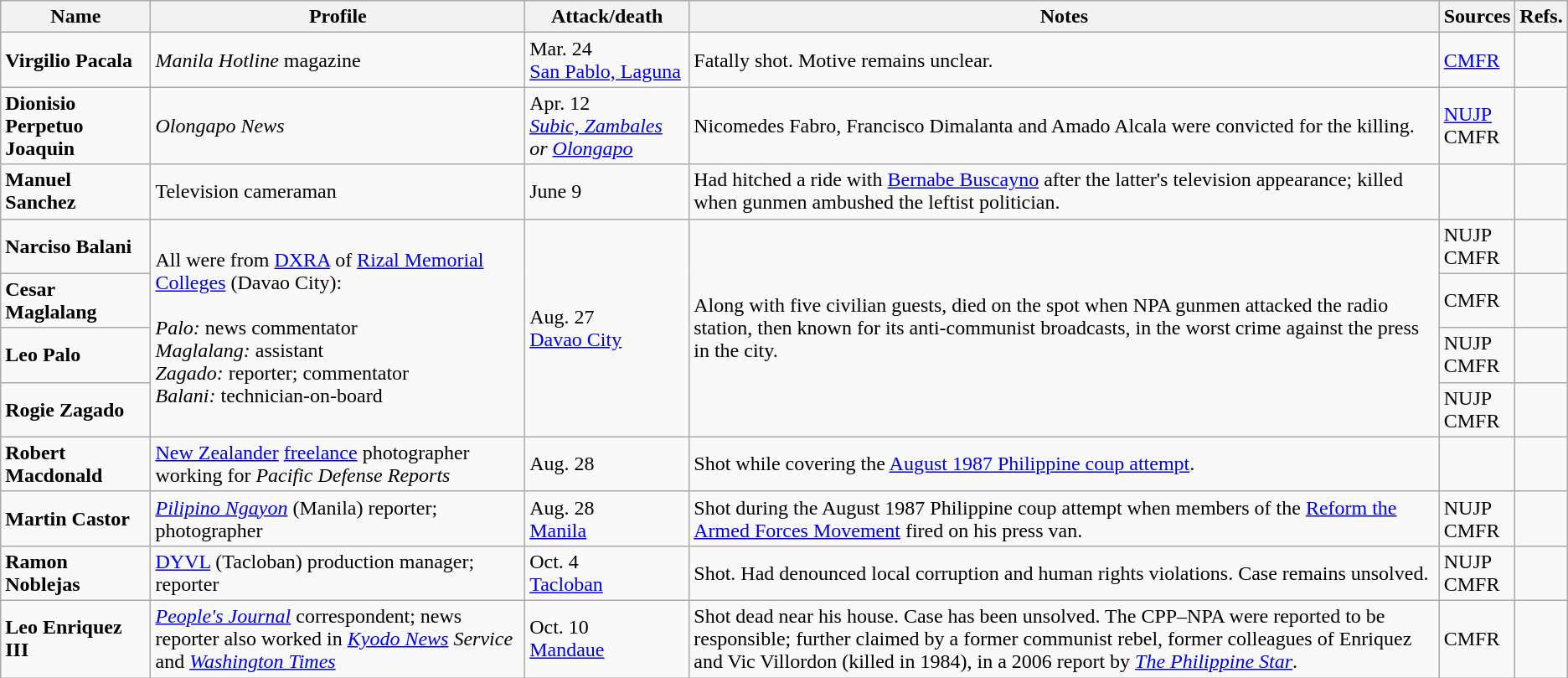<table class="wikitable">
<tr>
<th>Name</th>
<th>Profile</th>
<th>Attack/death</th>
<th>Notes</th>
<th>Sources</th>
<th>Refs.</th>
</tr>
<tr>
<td><strong>Virgilio Pacala</strong></td>
<td><em>Manila Hotline</em> magazine</td>
<td>Mar. 24<br><a href='#'>San Pablo, Laguna</a></td>
<td>Fatally shot. Motive remains unclear.</td>
<td><a href='#'>CMFR</a></td>
<td></td>
</tr>
<tr>
<td><strong>Dionisio Perpetuo Joaquin</strong></td>
<td><em>Olongapo News</em></td>
<td>Apr. 12<br><em><a href='#'>Subic, Zambales</a> or <a href='#'>Olongapo</a></em></td>
<td>Nicomedes Fabro, Francisco Dimalanta and Amado Alcala were convicted for the killing.</td>
<td><a href='#'>NUJP</a><br>CMFR</td>
<td><br></td>
</tr>
<tr>
<td><strong>Manuel Sanchez</strong></td>
<td>Television cameraman</td>
<td>June 9</td>
<td>Had hitched a ride with <a href='#'>Bernabe Buscayno</a> after the latter's television appearance; killed when gunmen ambushed the leftist politician.</td>
<td></td>
<td></td>
</tr>
<tr>
<td><strong>Narciso Balani</strong></td>
<td rowspan="4">All were from <a href='#'>DXRA</a> of <a href='#'>Rizal Memorial Colleges</a> (Davao City):<br><br><em>Palo:</em> news commentator<br><em>Maglalang:</em> assistant<br><em>Zagado:</em> reporter; commentator<br><em>Balani:</em> technician-on-board</td>
<td rowspan="4">Aug. 27<br><a href='#'>Davao City</a></td>
<td rowspan="4">Along with five civilian guests, died on the spot when NPA gunmen attacked the radio station, then known for its anti-communist broadcasts, in the worst crime against the press in the city.<br></td>
<td>NUJP<br>CMFR</td>
<td><br></td>
</tr>
<tr>
<td><strong>Cesar Maglalang</strong></td>
<td>CMFR</td>
<td></td>
</tr>
<tr>
<td><strong>Leo Palo</strong></td>
<td>NUJP<br>CMFR</td>
<td><br></td>
</tr>
<tr>
<td><strong>Rogie Zagado</strong></td>
<td>NUJP<br>CMFR</td>
<td><br></td>
</tr>
<tr>
<td><strong>Robert Macdonald</strong></td>
<td><a href='#'>New Zealander</a> <a href='#'>freelance</a> photographer working for <em>Pacific Defense Reports</em></td>
<td>Aug. 28</td>
<td>Shot while covering the <a href='#'>August 1987 Philippine coup attempt</a>.</td>
<td></td>
<td></td>
</tr>
<tr>
<td><strong>Martin Castor</strong></td>
<td><em><a href='#'>Pilipino Ngayon</a></em> (Manila) reporter; photographer</td>
<td>Aug. 28<br><a href='#'>Manila</a></td>
<td>Shot during the August 1987 Philippine coup attempt when members of the <a href='#'>Reform the Armed Forces Movement</a> fired on his press van.</td>
<td>NUJP<br>CMFR</td>
<td><br></td>
</tr>
<tr>
<td><strong>Ramon Noblejas</strong></td>
<td><a href='#'>DYVL</a> (Tacloban) production manager; reporter</td>
<td>Oct. 4<br><a href='#'>Tacloban</a></td>
<td>Shot. Had denounced local corruption and human rights violations. Case remains unsolved.</td>
<td>NUJP<br>CMFR</td>
<td><br></td>
</tr>
<tr>
<td><strong>Leo Enriquez III</strong></td>
<td><em><a href='#'>People's Journal</a></em> correspondent; news reporter also worked in <em><a href='#'>Kyodo News</a> Service</em> and <em><a href='#'>Washington Times</a></em><br></td>
<td>Oct. 10<br><a href='#'>Mandaue</a></td>
<td>Shot dead near his house. Case has been unsolved. The CPP–NPA were reported to be responsible; further claimed by a former communist rebel, former colleagues of Enriquez and Vic Villordon (killed in 1984), in a 2006 report by <em><a href='#'>The Philippine Star</a></em>.</td>
<td>CMFR</td>
<td><br></td>
</tr>
</table>
